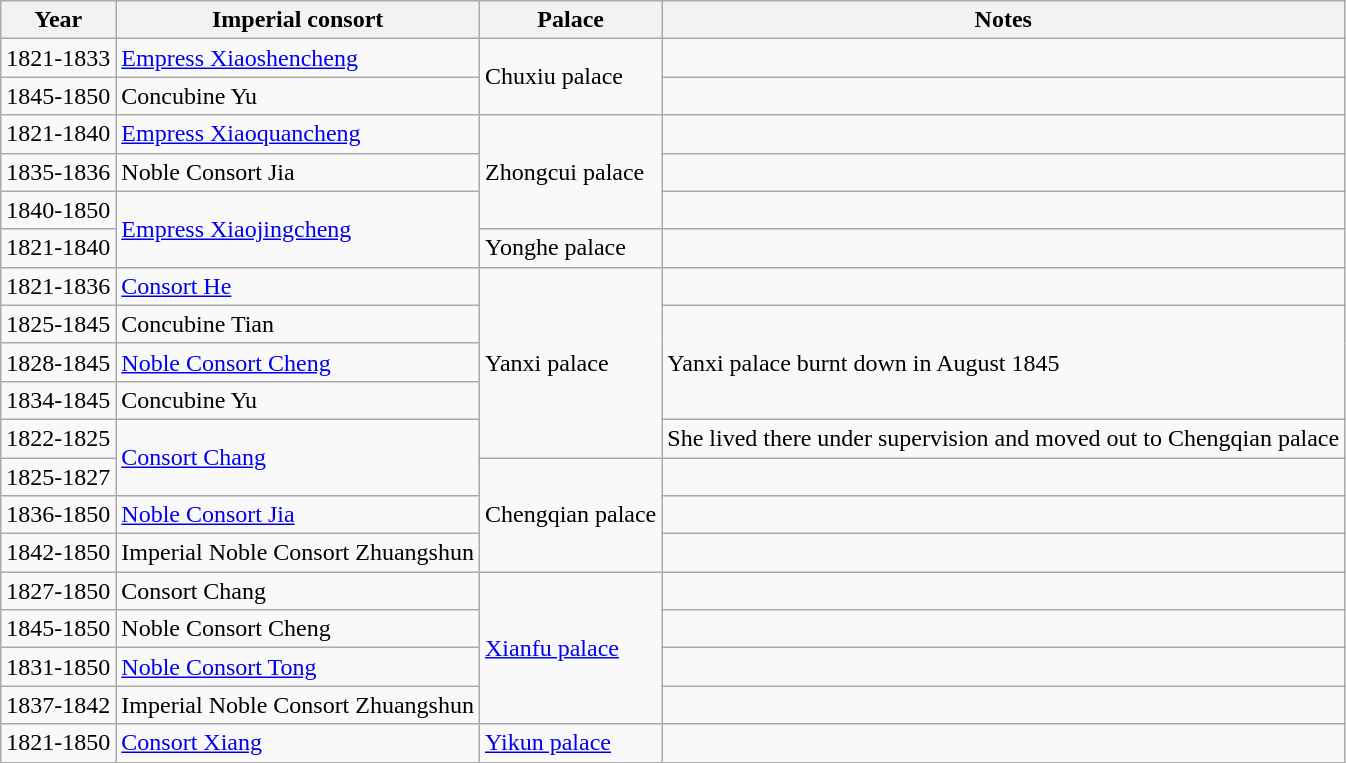<table class="wikitable">
<tr>
<th>Year</th>
<th>Imperial consort</th>
<th>Palace</th>
<th>Notes</th>
</tr>
<tr>
<td>1821-1833</td>
<td><a href='#'>Empress Xiaoshencheng</a></td>
<td rowspan="2">Chuxiu palace</td>
<td></td>
</tr>
<tr>
<td>1845-1850</td>
<td>Concubine Yu</td>
<td></td>
</tr>
<tr>
<td>1821-1840</td>
<td><a href='#'>Empress Xiaoquancheng</a></td>
<td rowspan="3">Zhongcui palace</td>
<td></td>
</tr>
<tr>
<td>1835-1836</td>
<td>Noble Consort Jia</td>
<td></td>
</tr>
<tr>
<td>1840-1850</td>
<td rowspan="2"><a href='#'>Empress Xiaojingcheng</a></td>
<td></td>
</tr>
<tr>
<td>1821-1840</td>
<td>Yonghe palace</td>
<td></td>
</tr>
<tr>
<td>1821-1836</td>
<td><a href='#'>Consort He</a></td>
<td rowspan="5">Yanxi palace</td>
<td></td>
</tr>
<tr>
<td>1825-1845</td>
<td>Concubine Tian</td>
<td rowspan="3">Yanxi palace burnt down in August 1845</td>
</tr>
<tr>
<td>1828-1845</td>
<td><a href='#'>Noble Consort Cheng</a></td>
</tr>
<tr>
<td>1834-1845</td>
<td>Concubine Yu</td>
</tr>
<tr>
<td>1822-1825</td>
<td rowspan="2"><a href='#'>Consort Chang</a></td>
<td>She lived there under supervision and moved out to Chengqian palace</td>
</tr>
<tr>
<td>1825-1827</td>
<td rowspan="3">Chengqian palace</td>
<td></td>
</tr>
<tr>
<td>1836-1850</td>
<td><a href='#'>Noble Consort Jia</a></td>
<td></td>
</tr>
<tr>
<td>1842-1850</td>
<td>Imperial Noble Consort Zhuangshun</td>
<td></td>
</tr>
<tr>
<td>1827-1850</td>
<td>Consort Chang</td>
<td rowspan="4"><a href='#'>Xianfu palace</a></td>
<td></td>
</tr>
<tr>
<td>1845-1850</td>
<td>Noble Consort Cheng</td>
<td></td>
</tr>
<tr>
<td>1831-1850</td>
<td><a href='#'>Noble Consort Tong</a></td>
<td></td>
</tr>
<tr>
<td>1837-1842</td>
<td>Imperial Noble Consort Zhuangshun</td>
<td></td>
</tr>
<tr>
<td>1821-1850</td>
<td><a href='#'>Consort Xiang</a></td>
<td><a href='#'>Yikun palace</a></td>
<td></td>
</tr>
</table>
